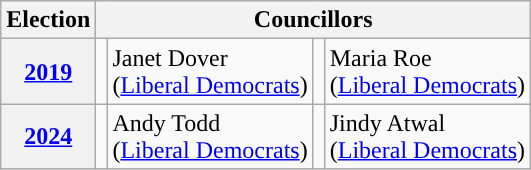<table class="wikitable">
<tr>
<th>Election</th>
<th colspan="4">Councillors</th>
</tr>
<tr>
<th><a href='#'>2019</a></th>
<td rowspan="1;" style="background-color: "></td>
<td>Janet Dover<br>(<a href='#'>Liberal Democrats</a>)</td>
<td rowspan="1;" style="background-color: "></td>
<td>Maria Roe<br>(<a href='#'>Liberal Democrats</a>)</td>
</tr>
<tr>
<th><a href='#'>2024</a></th>
<td rowspan="1;" style="background-color: "></td>
<td>Andy Todd<br>(<a href='#'>Liberal Democrats</a>)</td>
<td rowspan="1;" style="background-color: "></td>
<td>Jindy Atwal<br>(<a href='#'>Liberal Democrats</a>)</td>
</tr>
</table>
